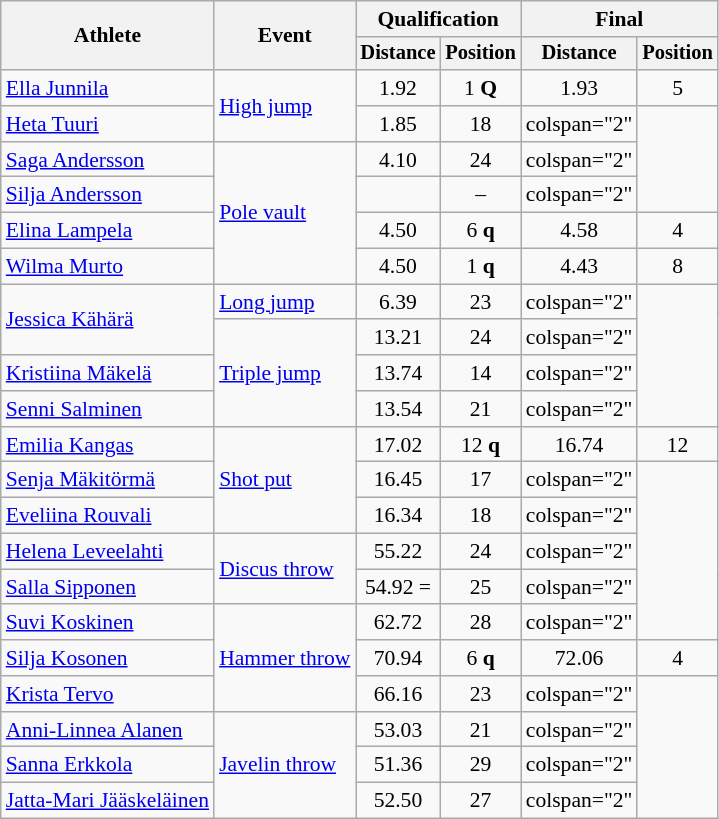<table class="wikitable" style="font-size:90%">
<tr>
<th rowspan="2">Athlete</th>
<th rowspan="2">Event</th>
<th colspan="2">Qualification</th>
<th colspan="2">Final</th>
</tr>
<tr style="font-size:95%">
<th>Distance</th>
<th>Position</th>
<th>Distance</th>
<th>Position</th>
</tr>
<tr align="center">
<td align="left"><a href='#'>Ella Junnila</a></td>
<td rowspan="2" align="left"><a href='#'>High jump</a></td>
<td>1.92 </td>
<td>1 <strong>Q</strong></td>
<td>1.93 </td>
<td>5</td>
</tr>
<tr align="center">
<td align="left"><a href='#'>Heta Tuuri</a></td>
<td>1.85</td>
<td>18</td>
<td>colspan="2" </td>
</tr>
<tr align="center">
<td align="left"><a href='#'>Saga Andersson</a></td>
<td rowspan="4" align="left"><a href='#'>Pole vault</a></td>
<td>4.10</td>
<td>24</td>
<td>colspan="2" </td>
</tr>
<tr align="center">
<td align="left"><a href='#'>Silja Andersson</a></td>
<td></td>
<td>–</td>
<td>colspan="2" </td>
</tr>
<tr align="center">
<td align="left"><a href='#'>Elina Lampela</a></td>
<td>4.50</td>
<td>6 <strong>q</strong></td>
<td>4.58</td>
<td>4</td>
</tr>
<tr align="center">
<td align="left"><a href='#'>Wilma Murto</a></td>
<td>4.50</td>
<td>1 <strong>q</strong></td>
<td>4.43</td>
<td>8</td>
</tr>
<tr align="center">
<td rowspan="2" align="left"><a href='#'>Jessica Kähärä</a></td>
<td align="left"><a href='#'>Long jump</a></td>
<td>6.39</td>
<td>23</td>
<td>colspan="2" </td>
</tr>
<tr align="center">
<td rowspan="3" align="left"><a href='#'>Triple jump</a></td>
<td>13.21</td>
<td>24</td>
<td>colspan="2" </td>
</tr>
<tr align="center">
<td align="left"><a href='#'>Kristiina Mäkelä</a></td>
<td>13.74</td>
<td>14</td>
<td>colspan="2" </td>
</tr>
<tr align="center">
<td align="left"><a href='#'>Senni Salminen</a></td>
<td>13.54</td>
<td>21</td>
<td>colspan="2" </td>
</tr>
<tr align="center">
<td align="left"><a href='#'>Emilia Kangas</a></td>
<td rowspan="3" align="left"><a href='#'>Shot put</a></td>
<td>17.02</td>
<td>12 <strong>q</strong></td>
<td>16.74</td>
<td>12</td>
</tr>
<tr align="center">
<td align="left"><a href='#'>Senja Mäkitörmä</a></td>
<td>16.45</td>
<td>17</td>
<td>colspan="2" </td>
</tr>
<tr align="center">
<td align="left"><a href='#'>Eveliina Rouvali</a></td>
<td>16.34</td>
<td>18</td>
<td>colspan="2" </td>
</tr>
<tr align="center">
<td align="left"><a href='#'>Helena Leveelahti</a></td>
<td rowspan="2" align="left"><a href='#'>Discus throw</a></td>
<td>55.22</td>
<td>24</td>
<td>colspan="2" </td>
</tr>
<tr align="center">
<td align="left"><a href='#'>Salla Sipponen</a></td>
<td>54.92 =</td>
<td>25</td>
<td>colspan="2" </td>
</tr>
<tr align="center">
<td align="left"><a href='#'>Suvi Koskinen</a></td>
<td rowspan="3" align="left"><a href='#'>Hammer throw</a></td>
<td>62.72</td>
<td>28</td>
<td>colspan="2" </td>
</tr>
<tr align="center">
<td align="left"><a href='#'>Silja Kosonen</a></td>
<td>70.94</td>
<td>6 <strong>q</strong></td>
<td>72.06</td>
<td>4</td>
</tr>
<tr align="center">
<td align="left"><a href='#'>Krista Tervo</a></td>
<td>66.16</td>
<td>23</td>
<td>colspan="2" </td>
</tr>
<tr align="center">
<td align="left"><a href='#'>Anni-Linnea Alanen</a></td>
<td rowspan="3" align="left"><a href='#'>Javelin throw</a></td>
<td>53.03</td>
<td>21</td>
<td>colspan="2" </td>
</tr>
<tr align="center">
<td align="left"><a href='#'>Sanna Erkkola</a></td>
<td>51.36</td>
<td>29</td>
<td>colspan="2" </td>
</tr>
<tr align="center">
<td align="left"><a href='#'>Jatta-Mari Jääskeläinen</a></td>
<td>52.50</td>
<td>27</td>
<td>colspan="2" </td>
</tr>
</table>
